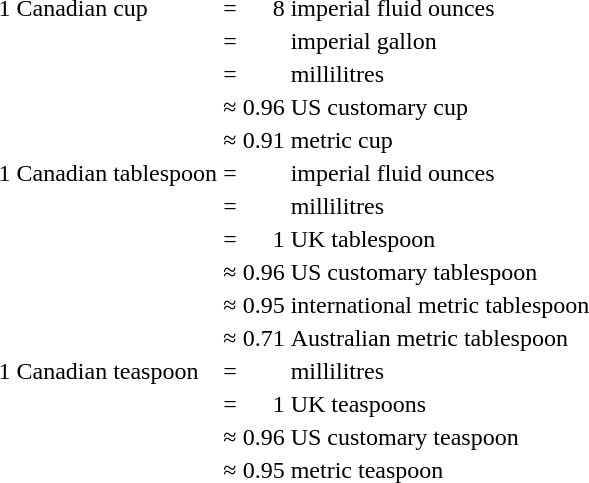<table>
<tr>
<td>1 Canadian cup</td>
<td>=</td>
<td style="text-align: right">8</td>
<td>imperial fluid ounces</td>
</tr>
<tr>
<td></td>
<td>=</td>
<td style="text-align: right"></td>
<td>imperial gallon</td>
</tr>
<tr>
<td></td>
<td>=</td>
<td style="text-align: right"></td>
<td>millilitres</td>
</tr>
<tr>
<td></td>
<td>≈</td>
<td style="text-align: right">0.96</td>
<td>US customary cup</td>
</tr>
<tr>
<td></td>
<td>≈</td>
<td style="text-align: right">0.91</td>
<td>metric cup</td>
</tr>
<tr>
<td>1 Canadian tablespoon</td>
<td>=</td>
<td style="text-align: right"></td>
<td>imperial fluid ounces</td>
</tr>
<tr>
<td></td>
<td>=</td>
<td style="text-align: right"></td>
<td>millilitres</td>
</tr>
<tr>
<td></td>
<td>=</td>
<td style="text-align: right">1</td>
<td>UK tablespoon</td>
</tr>
<tr>
<td></td>
<td>≈</td>
<td style="text-align: right">0.96</td>
<td>US customary tablespoon</td>
</tr>
<tr>
<td></td>
<td>≈</td>
<td style="text-align: right">0.95</td>
<td>international metric tablespoon</td>
</tr>
<tr>
<td></td>
<td>≈</td>
<td style="text-align: right">0.71</td>
<td>Australian metric tablespoon</td>
</tr>
<tr>
<td>1 Canadian teaspoon</td>
<td>=</td>
<td style="text-align: right"></td>
<td>millilitres</td>
</tr>
<tr>
<td></td>
<td>=</td>
<td style="text-align: right">1</td>
<td>UK teaspoons</td>
</tr>
<tr>
<td></td>
<td>≈</td>
<td style="text-align: right">0.96</td>
<td>US customary teaspoon</td>
</tr>
<tr>
<td></td>
<td>≈</td>
<td style="text-align: right">0.95</td>
<td>metric teaspoon</td>
</tr>
</table>
